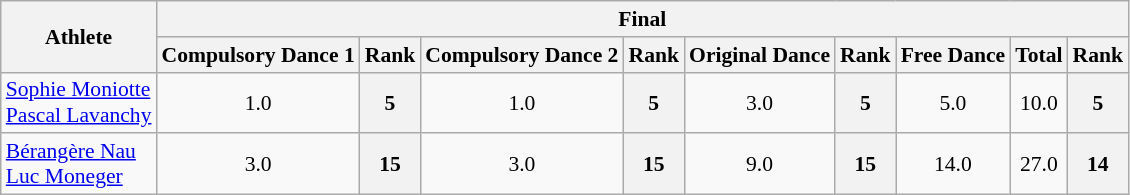<table class="wikitable" style="font-size:90%">
<tr>
<th rowspan="2">Athlete</th>
<th colspan="9">Final</th>
</tr>
<tr>
<th>Compulsory Dance 1</th>
<th>Rank</th>
<th>Compulsory Dance 2</th>
<th>Rank</th>
<th>Original Dance</th>
<th>Rank</th>
<th>Free Dance</th>
<th>Total</th>
<th>Rank</th>
</tr>
<tr>
<td><a href='#'>Sophie Moniotte</a><br><a href='#'>Pascal Lavanchy</a></td>
<td align="center">1.0</td>
<th align="center">5</th>
<td align="center">1.0</td>
<th align="center">5</th>
<td align="center">3.0</td>
<th align="center">5</th>
<td align="center">5.0</td>
<td align="center">10.0</td>
<th align="center">5</th>
</tr>
<tr>
<td><a href='#'>Bérangère Nau</a><br><a href='#'>Luc Moneger</a></td>
<td align="center">3.0</td>
<th align="center">15</th>
<td align="center">3.0</td>
<th align="center">15</th>
<td align="center">9.0</td>
<th align="center">15</th>
<td align="center">14.0</td>
<td align="center">27.0</td>
<th align="center">14</th>
</tr>
</table>
